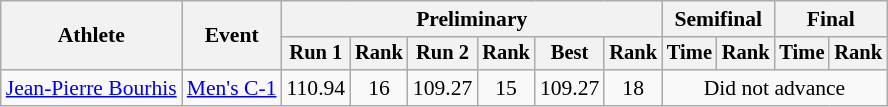<table class="wikitable" style="font-size:90%">
<tr>
<th rowspan=2>Athlete</th>
<th rowspan=2>Event</th>
<th colspan=6>Preliminary</th>
<th colspan=2>Semifinal</th>
<th colspan=2>Final</th>
</tr>
<tr style="font-size:95%">
<th>Run 1</th>
<th>Rank</th>
<th>Run 2</th>
<th>Rank</th>
<th>Best</th>
<th>Rank</th>
<th>Time</th>
<th>Rank</th>
<th>Time</th>
<th>Rank</th>
</tr>
<tr align=center>
<td align=left><a href='#'>Jean-Pierre Bourhis</a></td>
<td align=left><a href='#'>Men's C-1</a></td>
<td>110.94</td>
<td>16</td>
<td>109.27</td>
<td>15</td>
<td>109.27</td>
<td>18</td>
<td colspan=4>Did not advance</td>
</tr>
</table>
